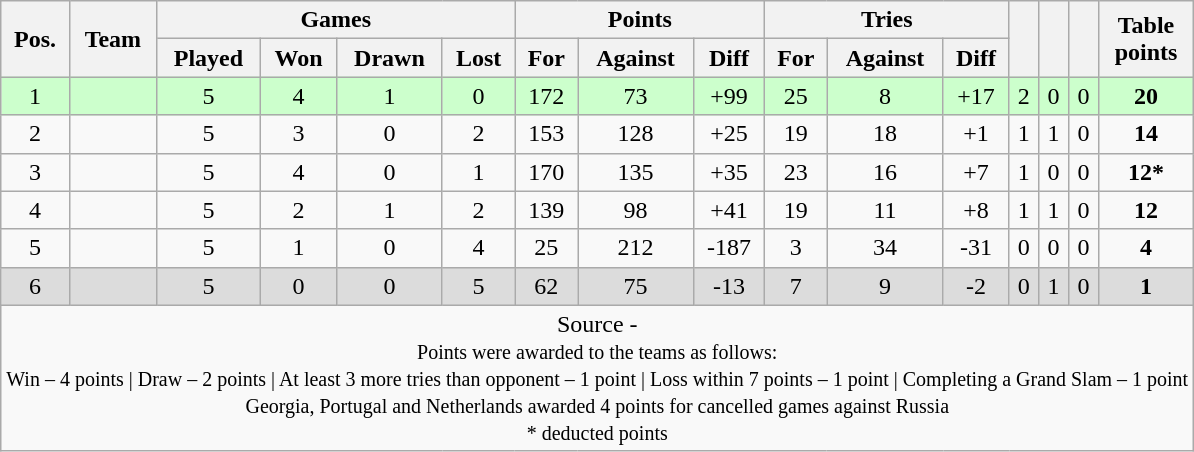<table class="wikitable" style="text-align:center">
<tr>
<th rowspan="2">Pos.</th>
<th rowspan="2">Team</th>
<th colspan="4">Games</th>
<th colspan="3">Points</th>
<th colspan="3">Tries</th>
<th rowspan="2"></th>
<th rowspan="2"></th>
<th rowspan="2"></th>
<th rowspan="2">Table<br>points</th>
</tr>
<tr>
<th>Played</th>
<th>Won</th>
<th>Drawn</th>
<th>Lost</th>
<th>For</th>
<th>Against</th>
<th>Diff</th>
<th>For</th>
<th>Against</th>
<th>Diff</th>
</tr>
<tr bgcolor="#ccffcc">
<td>1</td>
<td style="text-align:left"></td>
<td>5</td>
<td>4</td>
<td>1</td>
<td>0</td>
<td>172</td>
<td>73</td>
<td>+99</td>
<td>25</td>
<td>8</td>
<td>+17</td>
<td>2</td>
<td>0</td>
<td>0</td>
<td><strong>20</strong></td>
</tr>
<tr>
<td>2</td>
<td style="text-align:left"></td>
<td>5</td>
<td>3</td>
<td>0</td>
<td>2</td>
<td>153</td>
<td>128</td>
<td>+25</td>
<td>19</td>
<td>18</td>
<td>+1</td>
<td>1</td>
<td>1</td>
<td>0</td>
<td><strong>14</strong></td>
</tr>
<tr>
<td>3</td>
<td style="text-align:left"></td>
<td>5</td>
<td>4</td>
<td>0</td>
<td>1</td>
<td>170</td>
<td>135</td>
<td>+35</td>
<td>23</td>
<td>16</td>
<td>+7</td>
<td>1</td>
<td>0</td>
<td>0</td>
<td><strong>12*</strong></td>
</tr>
<tr>
<td>4</td>
<td style="text-align:left"></td>
<td>5</td>
<td>2</td>
<td>1</td>
<td>2</td>
<td>139</td>
<td>98</td>
<td>+41</td>
<td>19</td>
<td>11</td>
<td>+8</td>
<td>1</td>
<td>1</td>
<td>0</td>
<td><strong>12</strong></td>
</tr>
<tr>
<td>5</td>
<td style="text-align:left"></td>
<td>5</td>
<td>1</td>
<td>0</td>
<td>4</td>
<td>25</td>
<td>212</td>
<td>-187</td>
<td>3</td>
<td>34</td>
<td>-31</td>
<td>0</td>
<td>0</td>
<td>0</td>
<td><strong>4</strong></td>
</tr>
<tr bgcolor="#DCDCDC">
<td>6</td>
<td style="text-align:left"></td>
<td>5</td>
<td>0</td>
<td>0</td>
<td>5</td>
<td>62</td>
<td>75</td>
<td>-13</td>
<td>7</td>
<td>9</td>
<td>-2</td>
<td>0</td>
<td>1</td>
<td>0</td>
<td><strong>1</strong></td>
</tr>
<tr>
<td colspan="100%" style="text-align:center">Source - <br><small>Points were awarded to the teams as follows:<br>Win – 4 points | Draw – 2 points | At least 3 more tries than opponent – 1 point | Loss within 7 points – 1 point | Completing a Grand Slam – 1 point<br> Georgia, Portugal and Netherlands awarded 4 points for cancelled games against Russia<br>* deducted points</small></td>
</tr>
</table>
